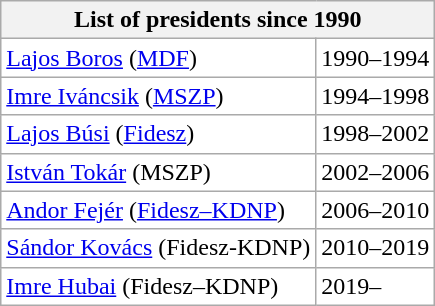<table class="wikitable"  style="float:left; margin-left:1em;">
<tr ">
<th colspan="2">List of presidents since 1990</th>
</tr>
<tr --- bgcolor="#FFFFFF">
<td><a href='#'>Lajos Boros</a> (<a href='#'>MDF</a>)</td>
<td>1990–1994</td>
</tr>
<tr --- bgcolor="#FFFFFF">
<td><a href='#'>Imre Iváncsik</a> (<a href='#'>MSZP</a>)</td>
<td>1994–1998</td>
</tr>
<tr --- bgcolor="#FFFFFF">
<td><a href='#'>Lajos Búsi</a> (<a href='#'>Fidesz</a>)</td>
<td>1998–2002</td>
</tr>
<tr --- bgcolor="#FFFFFF">
<td><a href='#'>István Tokár</a> (MSZP)</td>
<td>2002–2006</td>
</tr>
<tr --- bgcolor="#FFFFFF">
<td><a href='#'>Andor Fejér</a> (<a href='#'>Fidesz–KDNP</a>)</td>
<td>2006–2010</td>
</tr>
<tr --- bgcolor="#FFFFFF">
<td><a href='#'>Sándor Kovács</a> (Fidesz-KDNP)</td>
<td>2010–2019</td>
</tr>
<tr --- bgcolor="#FFFFFF">
<td><a href='#'>Imre Hubai</a> (Fidesz–KDNP)</td>
<td>2019–</td>
</tr>
</table>
